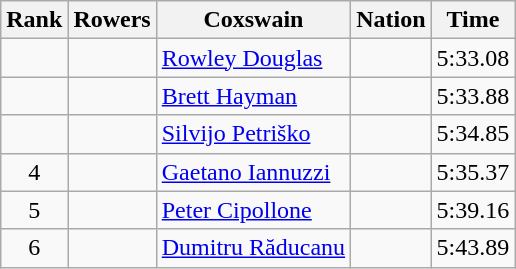<table class="wikitable sortable" style="text-align:center">
<tr>
<th>Rank</th>
<th>Rowers</th>
<th>Coxswain</th>
<th>Nation</th>
<th>Time</th>
</tr>
<tr>
<td></td>
<td></td>
<td align=left><a href='#'>Rowley Douglas</a></td>
<td align=left></td>
<td>5:33.08</td>
</tr>
<tr>
<td></td>
<td></td>
<td align=left><a href='#'>Brett Hayman</a></td>
<td align=left></td>
<td>5:33.88</td>
</tr>
<tr>
<td></td>
<td></td>
<td align=left><a href='#'>Silvijo Petriško</a></td>
<td align=left></td>
<td>5:34.85</td>
</tr>
<tr>
<td>4</td>
<td></td>
<td align=left><a href='#'>Gaetano Iannuzzi</a></td>
<td align=left></td>
<td>5:35.37</td>
</tr>
<tr>
<td>5</td>
<td></td>
<td align=left><a href='#'>Peter Cipollone</a></td>
<td align=left></td>
<td>5:39.16</td>
</tr>
<tr>
<td>6</td>
<td></td>
<td align=left><a href='#'>Dumitru Răducanu</a></td>
<td align=left></td>
<td>5:43.89</td>
</tr>
</table>
